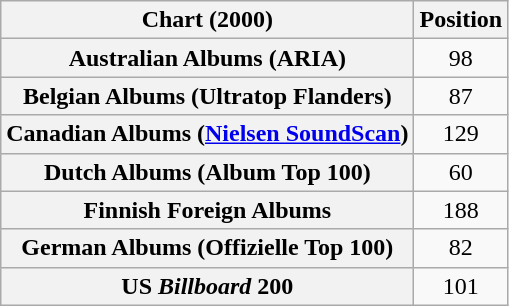<table class="wikitable sortable plainrowheaders" style="text-align:center;">
<tr>
<th scope="col">Chart (2000)</th>
<th scope="col">Position</th>
</tr>
<tr>
<th scope="row">Australian Albums (ARIA)</th>
<td>98</td>
</tr>
<tr>
<th scope="row">Belgian Albums (Ultratop Flanders)</th>
<td>87</td>
</tr>
<tr>
<th scope="row">Canadian Albums (<a href='#'>Nielsen SoundScan</a>)</th>
<td>129</td>
</tr>
<tr>
<th scope="row">Dutch Albums (Album Top 100)</th>
<td>60</td>
</tr>
<tr>
<th scope="row">Finnish Foreign Albums</th>
<td>188</td>
</tr>
<tr>
<th scope="row">German Albums (Offizielle Top 100)</th>
<td>82</td>
</tr>
<tr>
<th scope="row">US <em>Billboard</em> 200</th>
<td>101</td>
</tr>
</table>
